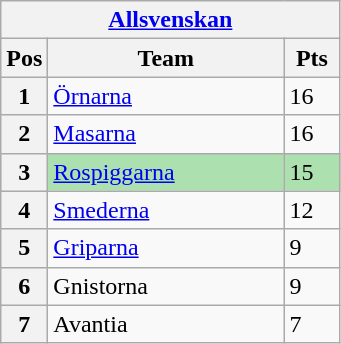<table class="wikitable">
<tr>
<th colspan="3"><a href='#'>Allsvenskan</a></th>
</tr>
<tr>
<th width=20>Pos</th>
<th width=150>Team</th>
<th width=30>Pts</th>
</tr>
<tr>
<th>1</th>
<td><a href='#'>Örnarna</a></td>
<td>16</td>
</tr>
<tr>
<th>2</th>
<td><a href='#'>Masarna</a></td>
<td>16</td>
</tr>
<tr style="background:#ACE1AF;">
<th>3</th>
<td><a href='#'>Rospiggarna</a></td>
<td>15</td>
</tr>
<tr>
<th>4</th>
<td><a href='#'>Smederna</a></td>
<td>12</td>
</tr>
<tr>
<th>5</th>
<td><a href='#'>Griparna</a></td>
<td>9</td>
</tr>
<tr>
<th>6</th>
<td>Gnistorna</td>
<td>9</td>
</tr>
<tr>
<th>7</th>
<td>Avantia</td>
<td>7</td>
</tr>
</table>
